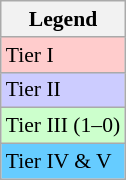<table class=wikitable style="font-size:90%">
<tr>
<th>Legend</th>
</tr>
<tr>
<td style="background:#fcc;">Tier I</td>
</tr>
<tr>
<td style="background:#ccf;">Tier II</td>
</tr>
<tr>
<td style="background:#cfc;">Tier III (1–0)</td>
</tr>
<tr>
<td style="background:#6cf;">Tier IV & V</td>
</tr>
</table>
